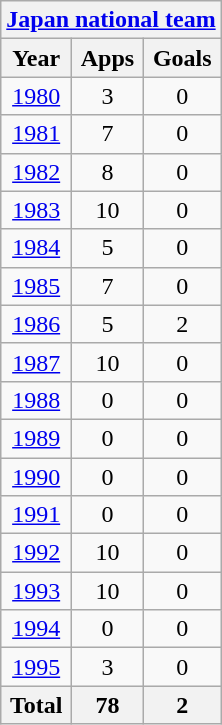<table class="wikitable" style="text-align:center">
<tr>
<th colspan=3><a href='#'>Japan national team</a></th>
</tr>
<tr>
<th>Year</th>
<th>Apps</th>
<th>Goals</th>
</tr>
<tr>
<td><a href='#'>1980</a></td>
<td>3</td>
<td>0</td>
</tr>
<tr>
<td><a href='#'>1981</a></td>
<td>7</td>
<td>0</td>
</tr>
<tr>
<td><a href='#'>1982</a></td>
<td>8</td>
<td>0</td>
</tr>
<tr>
<td><a href='#'>1983</a></td>
<td>10</td>
<td>0</td>
</tr>
<tr>
<td><a href='#'>1984</a></td>
<td>5</td>
<td>0</td>
</tr>
<tr>
<td><a href='#'>1985</a></td>
<td>7</td>
<td>0</td>
</tr>
<tr>
<td><a href='#'>1986</a></td>
<td>5</td>
<td>2</td>
</tr>
<tr>
<td><a href='#'>1987</a></td>
<td>10</td>
<td>0</td>
</tr>
<tr>
<td><a href='#'>1988</a></td>
<td>0</td>
<td>0</td>
</tr>
<tr>
<td><a href='#'>1989</a></td>
<td>0</td>
<td>0</td>
</tr>
<tr>
<td><a href='#'>1990</a></td>
<td>0</td>
<td>0</td>
</tr>
<tr>
<td><a href='#'>1991</a></td>
<td>0</td>
<td>0</td>
</tr>
<tr>
<td><a href='#'>1992</a></td>
<td>10</td>
<td>0</td>
</tr>
<tr>
<td><a href='#'>1993</a></td>
<td>10</td>
<td>0</td>
</tr>
<tr>
<td><a href='#'>1994</a></td>
<td>0</td>
<td>0</td>
</tr>
<tr>
<td><a href='#'>1995</a></td>
<td>3</td>
<td>0</td>
</tr>
<tr>
<th>Total</th>
<th>78</th>
<th>2</th>
</tr>
</table>
